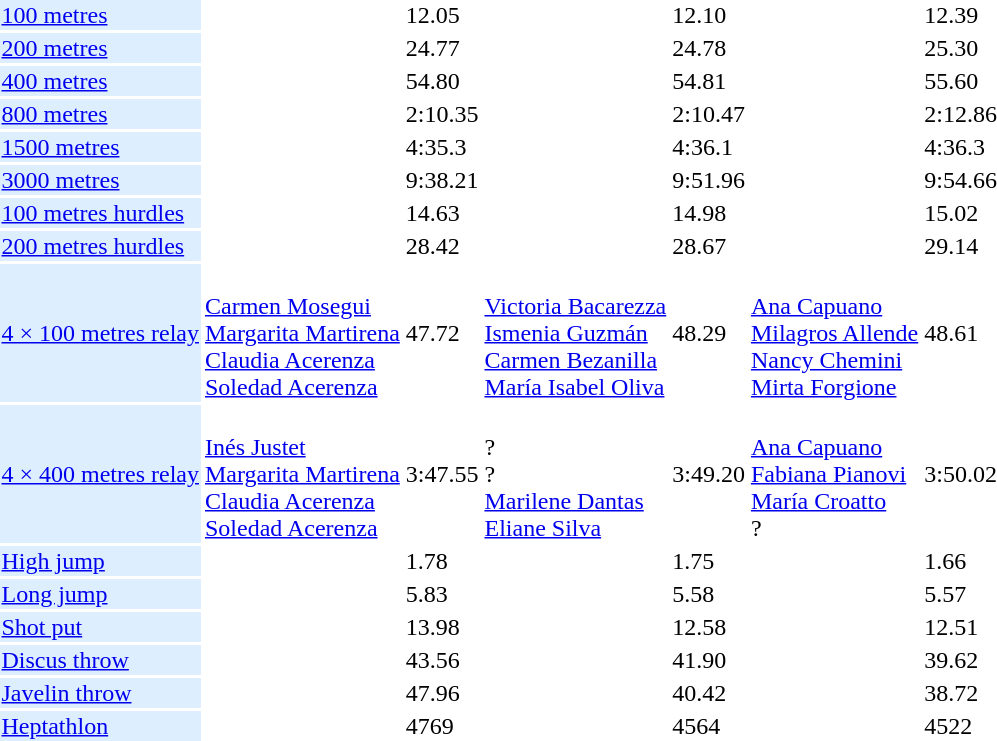<table>
<tr>
<td bgcolor = DDEEFF><a href='#'>100 metres</a></td>
<td></td>
<td>12.05</td>
<td></td>
<td>12.10</td>
<td></td>
<td>12.39</td>
</tr>
<tr>
<td bgcolor = DDEEFF><a href='#'>200 metres</a></td>
<td></td>
<td>24.77</td>
<td></td>
<td>24.78</td>
<td></td>
<td>25.30</td>
</tr>
<tr>
<td bgcolor = DDEEFF><a href='#'>400 metres</a></td>
<td></td>
<td>54.80</td>
<td></td>
<td>54.81</td>
<td></td>
<td>55.60</td>
</tr>
<tr>
<td bgcolor = DDEEFF><a href='#'>800 metres</a></td>
<td></td>
<td>2:10.35</td>
<td></td>
<td>2:10.47</td>
<td></td>
<td>2:12.86</td>
</tr>
<tr>
<td bgcolor = DDEEFF><a href='#'>1500 metres</a></td>
<td></td>
<td>4:35.3</td>
<td></td>
<td>4:36.1</td>
<td></td>
<td>4:36.3</td>
</tr>
<tr>
<td bgcolor = DDEEFF><a href='#'>3000 metres</a></td>
<td></td>
<td>9:38.21</td>
<td></td>
<td>9:51.96</td>
<td></td>
<td>9:54.66</td>
</tr>
<tr>
<td bgcolor = DDEEFF><a href='#'>100 metres hurdles</a></td>
<td></td>
<td>14.63</td>
<td></td>
<td>14.98</td>
<td></td>
<td>15.02</td>
</tr>
<tr>
<td bgcolor = DDEEFF><a href='#'>200 metres hurdles</a></td>
<td></td>
<td>28.42</td>
<td></td>
<td>28.67</td>
<td></td>
<td>29.14</td>
</tr>
<tr>
<td bgcolor = DDEEFF><a href='#'>4 × 100 metres relay</a></td>
<td><br><a href='#'>Carmen Mosegui</a><br><a href='#'>Margarita Martirena</a><br><a href='#'>Claudia Acerenza</a><br><a href='#'>Soledad Acerenza</a></td>
<td>47.72</td>
<td><br><a href='#'>Victoria Bacarezza</a><br><a href='#'>Ismenia Guzmán</a><br><a href='#'>Carmen Bezanilla</a><br><a href='#'>María Isabel Oliva</a></td>
<td>48.29</td>
<td><br><a href='#'>Ana Capuano</a><br><a href='#'>Milagros Allende</a><br><a href='#'>Nancy Chemini</a><br><a href='#'>Mirta Forgione</a></td>
<td>48.61</td>
</tr>
<tr>
<td bgcolor = DDEEFF><a href='#'>4 × 400 metres relay</a></td>
<td><br><a href='#'>Inés Justet</a><br><a href='#'>Margarita Martirena</a><br><a href='#'>Claudia Acerenza</a><br><a href='#'>Soledad Acerenza</a></td>
<td>3:47.55</td>
<td><br>?<br>?<br><a href='#'>Marilene Dantas</a><br><a href='#'>Eliane Silva</a></td>
<td>3:49.20</td>
<td><br><a href='#'>Ana Capuano</a><br><a href='#'>Fabiana Pianovi</a><br><a href='#'>María Croatto</a><br>?</td>
<td>3:50.02</td>
</tr>
<tr>
<td bgcolor = DDEEFF><a href='#'>High jump</a></td>
<td></td>
<td>1.78</td>
<td></td>
<td>1.75</td>
<td></td>
<td>1.66</td>
</tr>
<tr>
<td bgcolor = DDEEFF><a href='#'>Long jump</a></td>
<td></td>
<td>5.83</td>
<td></td>
<td>5.58</td>
<td></td>
<td>5.57</td>
</tr>
<tr>
<td bgcolor = DDEEFF><a href='#'>Shot put</a></td>
<td></td>
<td>13.98</td>
<td></td>
<td>12.58</td>
<td></td>
<td>12.51</td>
</tr>
<tr>
<td bgcolor = DDEEFF><a href='#'>Discus throw</a></td>
<td></td>
<td>43.56</td>
<td></td>
<td>41.90</td>
<td></td>
<td>39.62</td>
</tr>
<tr>
<td bgcolor = DDEEFF><a href='#'>Javelin throw</a></td>
<td></td>
<td>47.96</td>
<td></td>
<td>40.42</td>
<td></td>
<td>38.72</td>
</tr>
<tr>
<td bgcolor = DDEEFF><a href='#'>Heptathlon</a></td>
<td></td>
<td>4769</td>
<td></td>
<td>4564</td>
<td></td>
<td>4522</td>
</tr>
</table>
